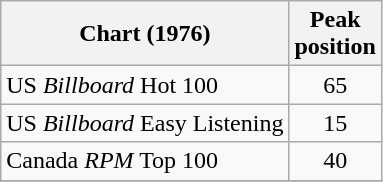<table class="wikitable">
<tr>
<th>Chart (1976)</th>
<th>Peak<br>position</th>
</tr>
<tr>
<td>US <em>Billboard</em> Hot 100</td>
<td align="center">65</td>
</tr>
<tr>
<td>US <em>Billboard</em> Easy Listening</td>
<td align="center">15</td>
</tr>
<tr>
<td>Canada <em>RPM</em> Top 100</td>
<td align="center">40</td>
</tr>
<tr>
</tr>
</table>
